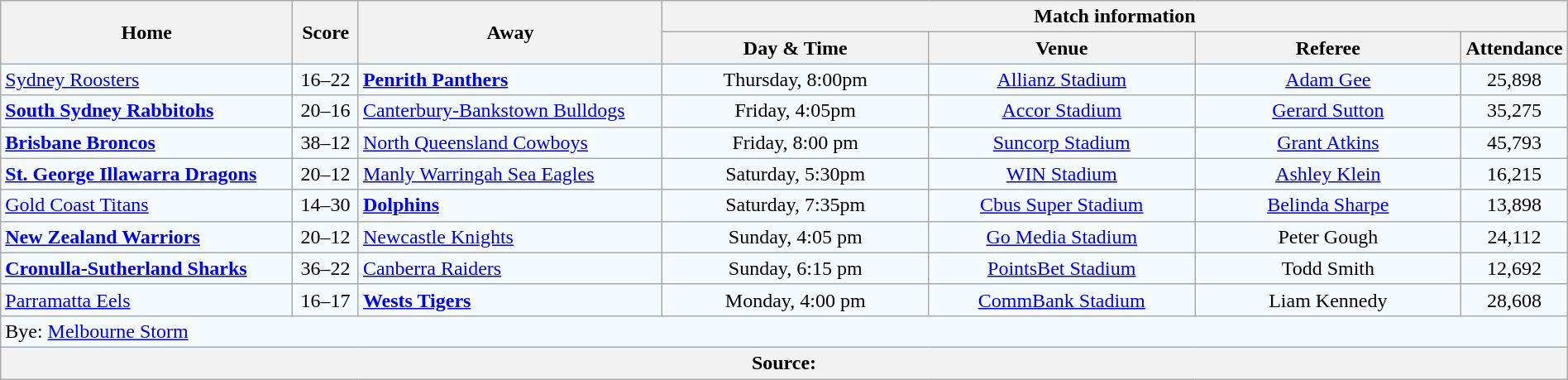<table class="wikitable" style="border-collapse:collapse; text-align:center; width:100%;">
<tr style="text-align:center; background:#f5faff;"  style="background:#c1d8ff;">
<th rowspan="2">Home</th>
<th rowspan="2">Score</th>
<th rowspan="2">Away</th>
<th colspan="4">Match information</th>
</tr>
<tr>
<th width="17%">Day & Time</th>
<th width="17%">Venue</th>
<th width="17%">Referee</th>
<th width="5%">Attendance</th>
</tr>
<tr style="text-align:center; background:#f5faff;">
<td align="left"> <a href='#'>Sydney Roosters</a></td>
<td>16–22</td>
<td align="left"><strong> <a href='#'>Penrith Panthers</a></strong></td>
<td>Thursday, 8:00pm</td>
<td><a href='#'>Allianz Stadium</a></td>
<td><a href='#'>Adam Gee</a></td>
<td>25,898</td>
</tr>
<tr style="text-align:center; background:#f5faff;">
<td align="left"><strong> <a href='#'>South Sydney Rabbitohs</a></strong></td>
<td>20–16</td>
<td align="left"> <a href='#'>Canterbury-Bankstown Bulldogs</a></td>
<td>Friday, 4:05pm</td>
<td><a href='#'>Accor Stadium</a></td>
<td><a href='#'>Gerard Sutton</a></td>
<td>35,275</td>
</tr>
<tr style="text-align:center; background:#f5faff;">
<td align="left"><strong> <a href='#'>Brisbane Broncos</a></strong></td>
<td>38–12</td>
<td align="left"> <a href='#'>North Queensland Cowboys</a></td>
<td>Friday, 8:00 pm</td>
<td><a href='#'>Suncorp Stadium</a></td>
<td><a href='#'>Grant Atkins</a></td>
<td>45,793</td>
</tr>
<tr style="text-align:center; background:#f5faff;">
<td align="left"><strong> <a href='#'>St. George Illawarra Dragons</a></strong></td>
<td>20–12</td>
<td align="left"> <a href='#'>Manly Warringah Sea Eagles</a></td>
<td>Saturday, 5:30pm</td>
<td><a href='#'>WIN Stadium</a></td>
<td><a href='#'>Ashley Klein</a></td>
<td>16,215</td>
</tr>
<tr style="text-align:center; background:#f5faff;">
<td align="left"> <a href='#'>Gold Coast Titans</a></td>
<td>14–30</td>
<td align="left"><strong> <a href='#'>Dolphins</a></strong></td>
<td>Saturday, 7:35pm</td>
<td><a href='#'>Cbus Super Stadium</a></td>
<td><a href='#'>Belinda Sharpe</a></td>
<td>13,898</td>
</tr>
<tr style="text-align:center; background:#f5faff;">
<td align="left"><strong> <a href='#'>New Zealand Warriors</a></strong></td>
<td>20–12</td>
<td align="left"> <a href='#'>Newcastle Knights</a></td>
<td>Sunday, 4:05 pm</td>
<td><a href='#'>Go Media Stadium</a></td>
<td>Peter Gough</td>
<td>24,112</td>
</tr>
<tr style="text-align:center; background:#f5faff;">
<td align="left"><strong> <a href='#'>Cronulla-Sutherland Sharks</a></strong></td>
<td>36–22</td>
<td align="left"> <a href='#'>Canberra Raiders</a></td>
<td>Sunday, 6:15 pm</td>
<td><a href='#'>PointsBet Stadium</a></td>
<td>Todd Smith</td>
<td>12,692</td>
</tr>
<tr style="text-align:center; background:#f5faff;">
<td align="left"> <a href='#'>Parramatta Eels</a></td>
<td>16–17</td>
<td align="left"><strong> <a href='#'>Wests Tigers</a></strong></td>
<td>Monday, 4:00 pm</td>
<td><a href='#'>CommBank Stadium</a></td>
<td>Liam Kennedy</td>
<td>28,608</td>
</tr>
<tr style="text-align:center; background:#f5faff;">
<td colspan="7" align="left">Bye:  <a href='#'>Melbourne Storm</a></td>
</tr>
<tr>
<th colspan="7" align="left">Source:</th>
</tr>
</table>
